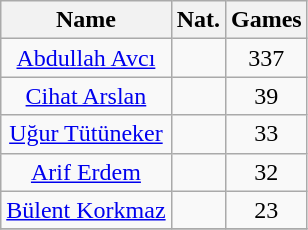<table class="wikitable sortable">
<tr>
<th>Name</th>
<th>Nat.</th>
<th>Games</th>
</tr>
<tr>
<td align=center><a href='#'>Abdullah Avcı</a></td>
<td align=center></td>
<td align=center>337</td>
</tr>
<tr>
<td align=center><a href='#'>Cihat Arslan</a></td>
<td align=center></td>
<td align=center>39</td>
</tr>
<tr>
<td align=center><a href='#'>Uğur Tütüneker</a></td>
<td align=center></td>
<td align=center>33</td>
</tr>
<tr>
<td align=center><a href='#'>Arif Erdem</a></td>
<td align=center></td>
<td align=center>32</td>
</tr>
<tr>
<td align=center><a href='#'>Bülent Korkmaz</a></td>
<td align=center></td>
<td align=center>23</td>
</tr>
<tr>
</tr>
</table>
